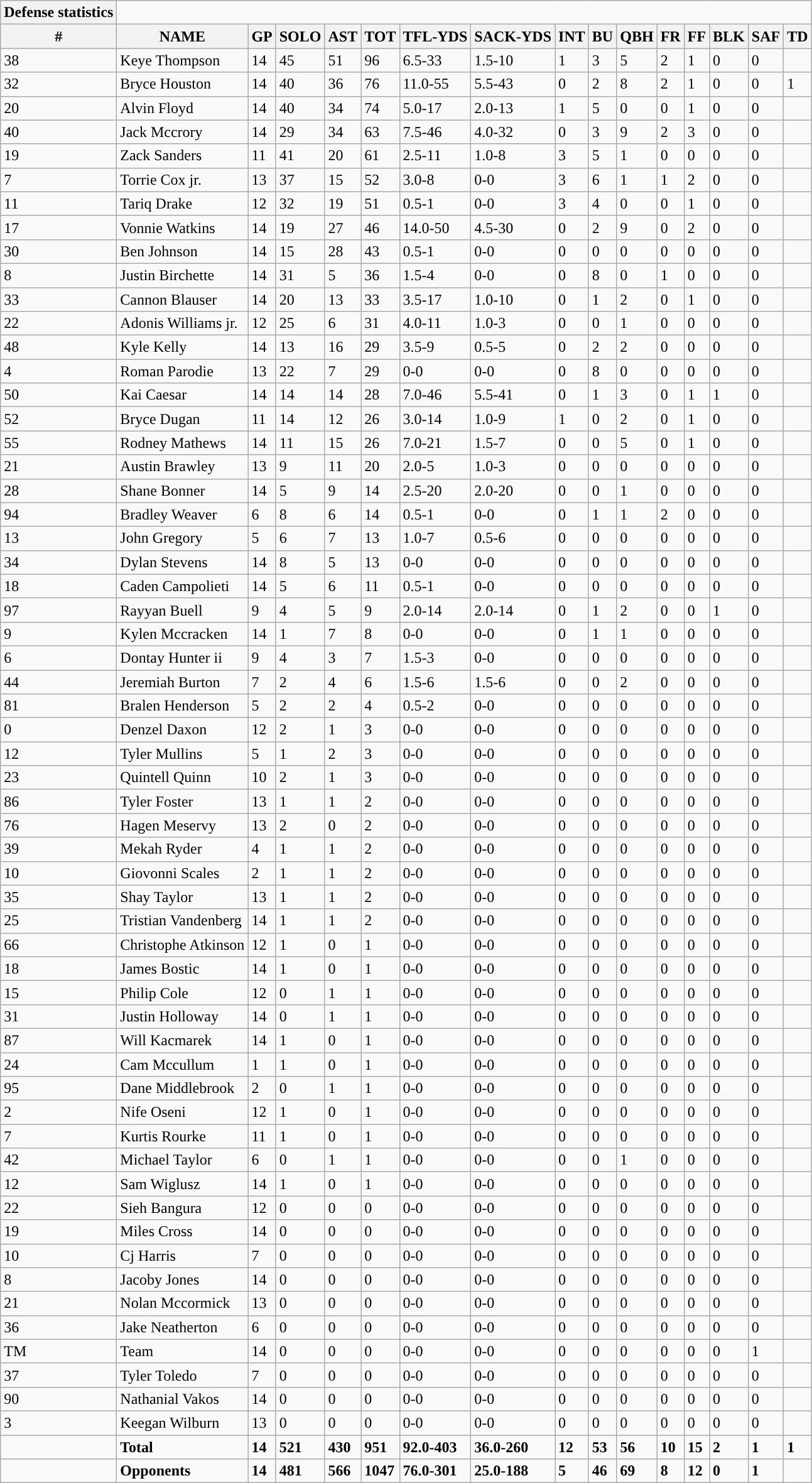<table class="wikitable collapsible">
<tr>
<th style="text-align:center; ">Defense statistics</th>
</tr>
<tr>
<th>#</th>
<th>NAME</th>
<th>GP</th>
<th>SOLO</th>
<th>AST</th>
<th>TOT</th>
<th>TFL-YDS</th>
<th>SACK-YDS</th>
<th>INT</th>
<th>BU</th>
<th>QBH</th>
<th>FR</th>
<th>FF</th>
<th>BLK</th>
<th>SAF</th>
<th>TD</th>
</tr>
<tr>
<td>38</td>
<td>Keye Thompson</td>
<td>14</td>
<td>45</td>
<td>51</td>
<td>96</td>
<td>6.5-33</td>
<td>1.5-10</td>
<td>1</td>
<td>3</td>
<td>5</td>
<td>2</td>
<td>1</td>
<td>0</td>
<td>0</td>
<td></td>
</tr>
<tr>
<td>32</td>
<td>Bryce Houston</td>
<td>14</td>
<td>40</td>
<td>36</td>
<td>76</td>
<td>11.0-55</td>
<td>5.5-43</td>
<td>0</td>
<td>2</td>
<td>8</td>
<td>2</td>
<td>1</td>
<td>0</td>
<td>0</td>
<td>1</td>
</tr>
<tr>
<td>20</td>
<td>Alvin Floyd</td>
<td>14</td>
<td>40</td>
<td>34</td>
<td>74</td>
<td>5.0-17</td>
<td>2.0-13</td>
<td>1</td>
<td>5</td>
<td>0</td>
<td>0</td>
<td>1</td>
<td>0</td>
<td>0</td>
<td></td>
</tr>
<tr>
<td>40</td>
<td>Jack Mccrory</td>
<td>14</td>
<td>29</td>
<td>34</td>
<td>63</td>
<td>7.5-46</td>
<td>4.0-32</td>
<td>0</td>
<td>3</td>
<td>9</td>
<td>2</td>
<td>3</td>
<td>0</td>
<td>0</td>
<td></td>
</tr>
<tr>
<td>19</td>
<td>Zack Sanders</td>
<td>11</td>
<td>41</td>
<td>20</td>
<td>61</td>
<td>2.5-11</td>
<td>1.0-8</td>
<td>3</td>
<td>5</td>
<td>1</td>
<td>0</td>
<td>0</td>
<td>0</td>
<td>0</td>
<td></td>
</tr>
<tr>
<td>7</td>
<td>Torrie Cox jr.</td>
<td>13</td>
<td>37</td>
<td>15</td>
<td>52</td>
<td>3.0-8</td>
<td>0-0</td>
<td>3</td>
<td>6</td>
<td>1</td>
<td>1</td>
<td>2</td>
<td>0</td>
<td>0</td>
<td></td>
</tr>
<tr>
<td>11</td>
<td>Tariq Drake</td>
<td>12</td>
<td>32</td>
<td>19</td>
<td>51</td>
<td>0.5-1</td>
<td>0-0</td>
<td>3</td>
<td>4</td>
<td>0</td>
<td>0</td>
<td>1</td>
<td>0</td>
<td>0</td>
<td></td>
</tr>
<tr>
<td>17</td>
<td>Vonnie Watkins</td>
<td>14</td>
<td>19</td>
<td>27</td>
<td>46</td>
<td>14.0-50</td>
<td>4.5-30</td>
<td>0</td>
<td>2</td>
<td>9</td>
<td>0</td>
<td>2</td>
<td>0</td>
<td>0</td>
<td></td>
</tr>
<tr>
<td>30</td>
<td>Ben Johnson</td>
<td>14</td>
<td>15</td>
<td>28</td>
<td>43</td>
<td>0.5-1</td>
<td>0-0</td>
<td>0</td>
<td>0</td>
<td>0</td>
<td>0</td>
<td>0</td>
<td>0</td>
<td>0</td>
<td></td>
</tr>
<tr>
<td>8</td>
<td>Justin Birchette</td>
<td>14</td>
<td>31</td>
<td>5</td>
<td>36</td>
<td>1.5-4</td>
<td>0-0</td>
<td>0</td>
<td>8</td>
<td>0</td>
<td>1</td>
<td>0</td>
<td>0</td>
<td>0</td>
<td></td>
</tr>
<tr>
<td>33</td>
<td>Cannon Blauser</td>
<td>14</td>
<td>20</td>
<td>13</td>
<td>33</td>
<td>3.5-17</td>
<td>1.0-10</td>
<td>0</td>
<td>1</td>
<td>2</td>
<td>0</td>
<td>1</td>
<td>0</td>
<td>0</td>
<td></td>
</tr>
<tr>
<td>22</td>
<td>Adonis Williams jr.</td>
<td>12</td>
<td>25</td>
<td>6</td>
<td>31</td>
<td>4.0-11</td>
<td>1.0-3</td>
<td>0</td>
<td>0</td>
<td>1</td>
<td>0</td>
<td>0</td>
<td>0</td>
<td>0</td>
<td></td>
</tr>
<tr>
<td>48</td>
<td>Kyle Kelly</td>
<td>14</td>
<td>13</td>
<td>16</td>
<td>29</td>
<td>3.5-9</td>
<td>0.5-5</td>
<td>0</td>
<td>2</td>
<td>2</td>
<td>0</td>
<td>0</td>
<td>0</td>
<td>0</td>
<td></td>
</tr>
<tr>
<td>4</td>
<td>Roman Parodie</td>
<td>13</td>
<td>22</td>
<td>7</td>
<td>29</td>
<td>0-0</td>
<td>0-0</td>
<td>0</td>
<td>8</td>
<td>0</td>
<td>0</td>
<td>0</td>
<td>0</td>
<td>0</td>
<td></td>
</tr>
<tr>
<td>50</td>
<td>Kai Caesar</td>
<td>14</td>
<td>14</td>
<td>14</td>
<td>28</td>
<td>7.0-46</td>
<td>5.5-41</td>
<td>0</td>
<td>1</td>
<td>3</td>
<td>0</td>
<td>1</td>
<td>1</td>
<td>0</td>
<td></td>
</tr>
<tr>
<td>52</td>
<td>Bryce Dugan</td>
<td>11</td>
<td>14</td>
<td>12</td>
<td>26</td>
<td>3.0-14</td>
<td>1.0-9</td>
<td>1</td>
<td>0</td>
<td>2</td>
<td>0</td>
<td>1</td>
<td>0</td>
<td>0</td>
<td></td>
</tr>
<tr>
<td>55</td>
<td>Rodney Mathews</td>
<td>14</td>
<td>11</td>
<td>15</td>
<td>26</td>
<td>7.0-21</td>
<td>1.5-7</td>
<td>0</td>
<td>0</td>
<td>5</td>
<td>0</td>
<td>1</td>
<td>0</td>
<td>0</td>
<td></td>
</tr>
<tr>
<td>21</td>
<td>Austin Brawley</td>
<td>13</td>
<td>9</td>
<td>11</td>
<td>20</td>
<td>2.0-5</td>
<td>1.0-3</td>
<td>0</td>
<td>0</td>
<td>0</td>
<td>0</td>
<td>0</td>
<td>0</td>
<td>0</td>
<td></td>
</tr>
<tr>
<td>28</td>
<td>Shane Bonner</td>
<td>14</td>
<td>5</td>
<td>9</td>
<td>14</td>
<td>2.5-20</td>
<td>2.0-20</td>
<td>0</td>
<td>0</td>
<td>1</td>
<td>0</td>
<td>0</td>
<td>0</td>
<td>0</td>
<td></td>
</tr>
<tr>
<td>94</td>
<td>Bradley Weaver</td>
<td>6</td>
<td>8</td>
<td>6</td>
<td>14</td>
<td>0.5-1</td>
<td>0-0</td>
<td>0</td>
<td>1</td>
<td>1</td>
<td>2</td>
<td>0</td>
<td>0</td>
<td>0</td>
<td></td>
</tr>
<tr>
<td>13</td>
<td>John Gregory</td>
<td>5</td>
<td>6</td>
<td>7</td>
<td>13</td>
<td>1.0-7</td>
<td>0.5-6</td>
<td>0</td>
<td>0</td>
<td>0</td>
<td>0</td>
<td>0</td>
<td>0</td>
<td>0</td>
<td></td>
</tr>
<tr>
<td>34</td>
<td>Dylan Stevens</td>
<td>14</td>
<td>8</td>
<td>5</td>
<td>13</td>
<td>0-0</td>
<td>0-0</td>
<td>0</td>
<td>0</td>
<td>0</td>
<td>0</td>
<td>0</td>
<td>0</td>
<td>0</td>
<td></td>
</tr>
<tr>
<td>18</td>
<td>Caden Campolieti</td>
<td>14</td>
<td>5</td>
<td>6</td>
<td>11</td>
<td>0.5-1</td>
<td>0-0</td>
<td>0</td>
<td>0</td>
<td>0</td>
<td>0</td>
<td>0</td>
<td>0</td>
<td>0</td>
<td></td>
</tr>
<tr>
<td>97</td>
<td>Rayyan Buell</td>
<td>9</td>
<td>4</td>
<td>5</td>
<td>9</td>
<td>2.0-14</td>
<td>2.0-14</td>
<td>0</td>
<td>1</td>
<td>2</td>
<td>0</td>
<td>0</td>
<td>1</td>
<td>0</td>
<td></td>
</tr>
<tr>
<td>9</td>
<td>Kylen Mccracken</td>
<td>14</td>
<td>1</td>
<td>7</td>
<td>8</td>
<td>0-0</td>
<td>0-0</td>
<td>0</td>
<td>1</td>
<td>1</td>
<td>0</td>
<td>0</td>
<td>0</td>
<td>0</td>
<td></td>
</tr>
<tr>
<td>6</td>
<td>Dontay Hunter ii</td>
<td>9</td>
<td>4</td>
<td>3</td>
<td>7</td>
<td>1.5-3</td>
<td>0-0</td>
<td>0</td>
<td>0</td>
<td>0</td>
<td>0</td>
<td>0</td>
<td>0</td>
<td>0</td>
<td></td>
</tr>
<tr>
<td>44</td>
<td>Jeremiah Burton</td>
<td>7</td>
<td>2</td>
<td>4</td>
<td>6</td>
<td>1.5-6</td>
<td>1.5-6</td>
<td>0</td>
<td>0</td>
<td>2</td>
<td>0</td>
<td>0</td>
<td>0</td>
<td>0</td>
<td></td>
</tr>
<tr>
<td>81</td>
<td>Bralen Henderson</td>
<td>5</td>
<td>2</td>
<td>2</td>
<td>4</td>
<td>0.5-2</td>
<td>0-0</td>
<td>0</td>
<td>0</td>
<td>0</td>
<td>0</td>
<td>0</td>
<td>0</td>
<td>0</td>
<td></td>
</tr>
<tr>
<td>0</td>
<td>Denzel Daxon</td>
<td>12</td>
<td>2</td>
<td>1</td>
<td>3</td>
<td>0-0</td>
<td>0-0</td>
<td>0</td>
<td>0</td>
<td>0</td>
<td>0</td>
<td>0</td>
<td>0</td>
<td>0</td>
<td></td>
</tr>
<tr>
<td>12</td>
<td>Tyler Mullins</td>
<td>5</td>
<td>1</td>
<td>2</td>
<td>3</td>
<td>0-0</td>
<td>0-0</td>
<td>0</td>
<td>0</td>
<td>0</td>
<td>0</td>
<td>0</td>
<td>0</td>
<td>0</td>
<td></td>
</tr>
<tr>
<td>23</td>
<td>Quintell Quinn</td>
<td>10</td>
<td>2</td>
<td>1</td>
<td>3</td>
<td>0-0</td>
<td>0-0</td>
<td>0</td>
<td>0</td>
<td>0</td>
<td>0</td>
<td>0</td>
<td>0</td>
<td>0</td>
<td></td>
</tr>
<tr>
<td>86</td>
<td>Tyler Foster</td>
<td>13</td>
<td>1</td>
<td>1</td>
<td>2</td>
<td>0-0</td>
<td>0-0</td>
<td>0</td>
<td>0</td>
<td>0</td>
<td>0</td>
<td>0</td>
<td>0</td>
<td>0</td>
<td></td>
</tr>
<tr>
<td>76</td>
<td>Hagen Meservy</td>
<td>13</td>
<td>2</td>
<td>0</td>
<td>2</td>
<td>0-0</td>
<td>0-0</td>
<td>0</td>
<td>0</td>
<td>0</td>
<td>0</td>
<td>0</td>
<td>0</td>
<td>0</td>
<td></td>
</tr>
<tr>
<td>39</td>
<td>Mekah Ryder</td>
<td>4</td>
<td>1</td>
<td>1</td>
<td>2</td>
<td>0-0</td>
<td>0-0</td>
<td>0</td>
<td>0</td>
<td>0</td>
<td>0</td>
<td>0</td>
<td>0</td>
<td>0</td>
<td></td>
</tr>
<tr>
<td>10</td>
<td>Giovonni Scales</td>
<td>2</td>
<td>1</td>
<td>1</td>
<td>2</td>
<td>0-0</td>
<td>0-0</td>
<td>0</td>
<td>0</td>
<td>0</td>
<td>0</td>
<td>0</td>
<td>0</td>
<td>0</td>
<td></td>
</tr>
<tr>
<td>35</td>
<td>Shay Taylor</td>
<td>13</td>
<td>1</td>
<td>1</td>
<td>2</td>
<td>0-0</td>
<td>0-0</td>
<td>0</td>
<td>0</td>
<td>0</td>
<td>0</td>
<td>0</td>
<td>0</td>
<td>0</td>
<td></td>
</tr>
<tr>
<td>25</td>
<td>Tristian Vandenberg</td>
<td>14</td>
<td>1</td>
<td>1</td>
<td>2</td>
<td>0-0</td>
<td>0-0</td>
<td>0</td>
<td>0</td>
<td>0</td>
<td>0</td>
<td>0</td>
<td>0</td>
<td>0</td>
<td></td>
</tr>
<tr>
<td>66</td>
<td>Christophe Atkinson</td>
<td>12</td>
<td>1</td>
<td>0</td>
<td>1</td>
<td>0-0</td>
<td>0-0</td>
<td>0</td>
<td>0</td>
<td>0</td>
<td>0</td>
<td>0</td>
<td>0</td>
<td>0</td>
<td></td>
</tr>
<tr>
<td>18</td>
<td>James Bostic</td>
<td>14</td>
<td>1</td>
<td>0</td>
<td>1</td>
<td>0-0</td>
<td>0-0</td>
<td>0</td>
<td>0</td>
<td>0</td>
<td>0</td>
<td>0</td>
<td>0</td>
<td>0</td>
<td></td>
</tr>
<tr>
<td>15</td>
<td>Philip Cole</td>
<td>12</td>
<td>0</td>
<td>1</td>
<td>1</td>
<td>0-0</td>
<td>0-0</td>
<td>0</td>
<td>0</td>
<td>0</td>
<td>0</td>
<td>0</td>
<td>0</td>
<td>0</td>
<td></td>
</tr>
<tr>
<td>31</td>
<td>Justin Holloway</td>
<td>14</td>
<td>0</td>
<td>1</td>
<td>1</td>
<td>0-0</td>
<td>0-0</td>
<td>0</td>
<td>0</td>
<td>0</td>
<td>0</td>
<td>0</td>
<td>0</td>
<td>0</td>
<td></td>
</tr>
<tr>
<td>87</td>
<td>Will Kacmarek</td>
<td>14</td>
<td>1</td>
<td>0</td>
<td>1</td>
<td>0-0</td>
<td>0-0</td>
<td>0</td>
<td>0</td>
<td>0</td>
<td>0</td>
<td>0</td>
<td>0</td>
<td>0</td>
<td></td>
</tr>
<tr>
<td>24</td>
<td>Cam Mccullum</td>
<td>1</td>
<td>1</td>
<td>0</td>
<td>1</td>
<td>0-0</td>
<td>0-0</td>
<td>0</td>
<td>0</td>
<td>0</td>
<td>0</td>
<td>0</td>
<td>0</td>
<td>0</td>
<td></td>
</tr>
<tr>
<td>95</td>
<td>Dane Middlebrook</td>
<td>2</td>
<td>0</td>
<td>1</td>
<td>1</td>
<td>0-0</td>
<td>0-0</td>
<td>0</td>
<td>0</td>
<td>0</td>
<td>0</td>
<td>0</td>
<td>0</td>
<td>0</td>
<td></td>
</tr>
<tr>
<td>2</td>
<td>Nife Oseni</td>
<td>12</td>
<td>1</td>
<td>0</td>
<td>1</td>
<td>0-0</td>
<td>0-0</td>
<td>0</td>
<td>0</td>
<td>0</td>
<td>0</td>
<td>0</td>
<td>0</td>
<td>0</td>
<td></td>
</tr>
<tr>
<td>7</td>
<td>Kurtis Rourke</td>
<td>11</td>
<td>1</td>
<td>0</td>
<td>1</td>
<td>0-0</td>
<td>0-0</td>
<td>0</td>
<td>0</td>
<td>0</td>
<td>0</td>
<td>0</td>
<td>0</td>
<td>0</td>
<td></td>
</tr>
<tr>
<td>42</td>
<td>Michael Taylor</td>
<td>6</td>
<td>0</td>
<td>1</td>
<td>1</td>
<td>0-0</td>
<td>0-0</td>
<td>0</td>
<td>0</td>
<td>1</td>
<td>0</td>
<td>0</td>
<td>0</td>
<td>0</td>
<td></td>
</tr>
<tr>
<td>12</td>
<td>Sam Wiglusz</td>
<td>14</td>
<td>1</td>
<td>0</td>
<td>1</td>
<td>0-0</td>
<td>0-0</td>
<td>0</td>
<td>0</td>
<td>0</td>
<td>0</td>
<td>0</td>
<td>0</td>
<td>0</td>
<td></td>
</tr>
<tr>
<td>22</td>
<td>Sieh Bangura</td>
<td>12</td>
<td>0</td>
<td>0</td>
<td>0</td>
<td>0-0</td>
<td>0-0</td>
<td>0</td>
<td>0</td>
<td>0</td>
<td>0</td>
<td>0</td>
<td>0</td>
<td>0</td>
<td></td>
</tr>
<tr>
<td>19</td>
<td>Miles Cross</td>
<td>14</td>
<td>0</td>
<td>0</td>
<td>0</td>
<td>0-0</td>
<td>0-0</td>
<td>0</td>
<td>0</td>
<td>0</td>
<td>0</td>
<td>0</td>
<td>0</td>
<td>0</td>
<td></td>
</tr>
<tr>
<td>10</td>
<td>Cj Harris</td>
<td>7</td>
<td>0</td>
<td>0</td>
<td>0</td>
<td>0-0</td>
<td>0-0</td>
<td>0</td>
<td>0</td>
<td>0</td>
<td>0</td>
<td>0</td>
<td>0</td>
<td>0</td>
<td></td>
</tr>
<tr>
<td>8</td>
<td>Jacoby Jones</td>
<td>14</td>
<td>0</td>
<td>0</td>
<td>0</td>
<td>0-0</td>
<td>0-0</td>
<td>0</td>
<td>0</td>
<td>0</td>
<td>0</td>
<td>0</td>
<td>0</td>
<td>0</td>
<td></td>
</tr>
<tr>
<td>21</td>
<td>Nolan Mccormick</td>
<td>13</td>
<td>0</td>
<td>0</td>
<td>0</td>
<td>0-0</td>
<td>0-0</td>
<td>0</td>
<td>0</td>
<td>0</td>
<td>0</td>
<td>0</td>
<td>0</td>
<td>0</td>
<td></td>
</tr>
<tr>
<td>36</td>
<td>Jake Neatherton</td>
<td>6</td>
<td>0</td>
<td>0</td>
<td>0</td>
<td>0-0</td>
<td>0-0</td>
<td>0</td>
<td>0</td>
<td>0</td>
<td>0</td>
<td>0</td>
<td>0</td>
<td>0</td>
<td></td>
</tr>
<tr>
<td>TM</td>
<td>Team</td>
<td>14</td>
<td>0</td>
<td>0</td>
<td>0</td>
<td>0-0</td>
<td>0-0</td>
<td>0</td>
<td>0</td>
<td>0</td>
<td>0</td>
<td>0</td>
<td>0</td>
<td>1</td>
<td></td>
</tr>
<tr>
<td>37</td>
<td>Tyler Toledo</td>
<td>7</td>
<td>0</td>
<td>0</td>
<td>0</td>
<td>0-0</td>
<td>0-0</td>
<td>0</td>
<td>0</td>
<td>0</td>
<td>0</td>
<td>0</td>
<td>0</td>
<td>0</td>
<td></td>
</tr>
<tr>
<td>90</td>
<td>Nathanial Vakos</td>
<td>14</td>
<td>0</td>
<td>0</td>
<td>0</td>
<td>0-0</td>
<td>0-0</td>
<td>0</td>
<td>0</td>
<td>0</td>
<td>0</td>
<td>0</td>
<td>0</td>
<td>0</td>
<td></td>
</tr>
<tr>
<td>3</td>
<td>Keegan Wilburn</td>
<td>13</td>
<td>0</td>
<td>0</td>
<td>0</td>
<td>0-0</td>
<td>0-0</td>
<td>0</td>
<td>0</td>
<td>0</td>
<td>0</td>
<td>0</td>
<td>0</td>
<td>0</td>
<td></td>
</tr>
<tr>
<td></td>
<td><strong>Total</strong></td>
<td><strong>14</strong></td>
<td><strong>521</strong></td>
<td><strong>430</strong></td>
<td><strong>951</strong></td>
<td><strong>92.0-403</strong></td>
<td><strong>36.0-260</strong></td>
<td><strong>12</strong></td>
<td><strong>53</strong></td>
<td><strong>56</strong></td>
<td><strong>10</strong></td>
<td><strong>15</strong></td>
<td><strong>2</strong></td>
<td><strong>1</strong></td>
<td><strong>1</strong></td>
</tr>
<tr>
<td></td>
<td><strong>Opponents</strong></td>
<td><strong>14</strong></td>
<td><strong>481</strong></td>
<td><strong>566</strong></td>
<td><strong>1047</strong></td>
<td><strong>76.0-301</strong></td>
<td><strong>25.0-188</strong></td>
<td><strong>5</strong></td>
<td><strong>46</strong></td>
<td><strong>69</strong></td>
<td><strong>8</strong></td>
<td><strong>12</strong></td>
<td><strong>0</strong></td>
<td><strong>1</strong></td>
<td></td>
</tr>
</table>
